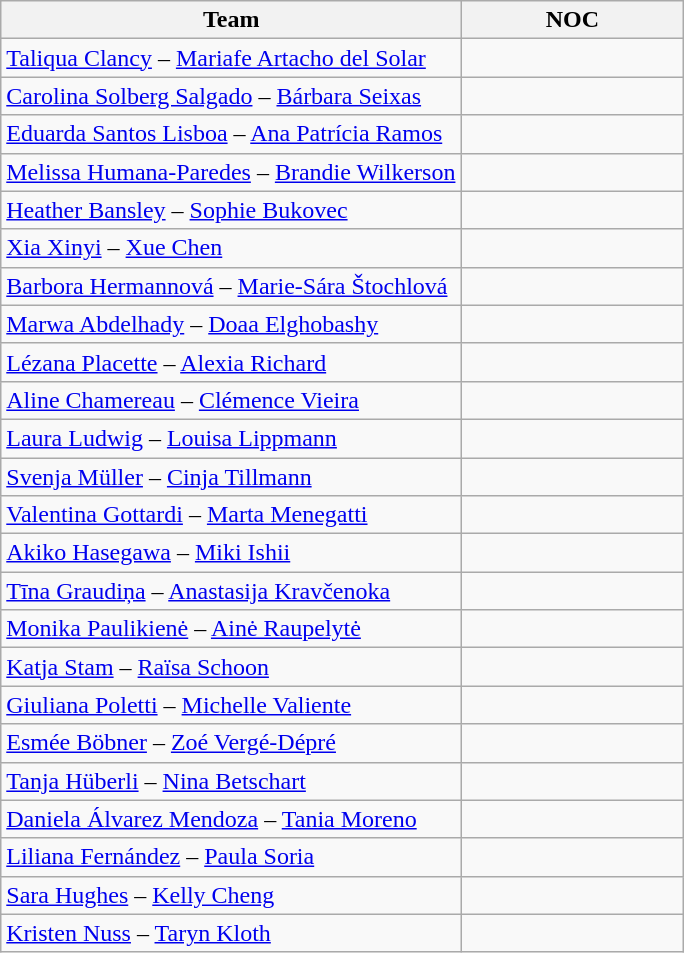<table class="wikitable">
<tr>
<th width=300>Team</th>
<th width=140>NOC</th>
</tr>
<tr>
<td><a href='#'>Taliqua Clancy</a> – <a href='#'>Mariafe Artacho del Solar</a></td>
<td></td>
</tr>
<tr>
<td><a href='#'>Carolina Solberg Salgado</a> – <a href='#'>Bárbara Seixas</a></td>
<td></td>
</tr>
<tr>
<td><a href='#'>Eduarda Santos Lisboa</a> – <a href='#'>Ana Patrícia Ramos</a></td>
<td></td>
</tr>
<tr>
<td><a href='#'>Melissa Humana-Paredes</a> – <a href='#'>Brandie Wilkerson</a></td>
<td></td>
</tr>
<tr>
<td><a href='#'>Heather Bansley</a> – <a href='#'>Sophie Bukovec</a></td>
<td></td>
</tr>
<tr>
<td><a href='#'>Xia Xinyi</a> – <a href='#'>Xue Chen</a></td>
<td></td>
</tr>
<tr>
<td><a href='#'>Barbora Hermannová</a> – <a href='#'>Marie-Sára Štochlová</a></td>
<td></td>
</tr>
<tr>
<td><a href='#'>Marwa Abdelhady</a> – <a href='#'>Doaa Elghobashy</a></td>
<td></td>
</tr>
<tr>
<td><a href='#'>Lézana Placette</a> – <a href='#'>Alexia Richard</a></td>
<td></td>
</tr>
<tr>
<td><a href='#'>Aline Chamereau</a> – <a href='#'>Clémence Vieira</a></td>
<td></td>
</tr>
<tr>
<td><a href='#'>Laura Ludwig</a> – <a href='#'>Louisa Lippmann</a></td>
<td></td>
</tr>
<tr>
<td><a href='#'>Svenja Müller</a> – <a href='#'>Cinja Tillmann</a></td>
<td></td>
</tr>
<tr>
<td><a href='#'>Valentina Gottardi</a> – <a href='#'>Marta Menegatti</a></td>
<td></td>
</tr>
<tr>
<td><a href='#'>Akiko Hasegawa</a> – <a href='#'>Miki Ishii</a></td>
<td></td>
</tr>
<tr>
<td><a href='#'>Tīna Graudiņa</a> – <a href='#'>Anastasija Kravčenoka</a></td>
<td></td>
</tr>
<tr>
<td><a href='#'>Monika Paulikienė</a> – <a href='#'>Ainė Raupelytė</a></td>
<td></td>
</tr>
<tr>
<td><a href='#'>Katja Stam</a> – <a href='#'>Raïsa Schoon</a></td>
<td></td>
</tr>
<tr>
<td><a href='#'>Giuliana Poletti</a> – <a href='#'>Michelle Valiente</a></td>
<td></td>
</tr>
<tr>
<td><a href='#'>Esmée Böbner</a> – <a href='#'>Zoé Vergé-Dépré</a></td>
<td></td>
</tr>
<tr>
<td><a href='#'>Tanja Hüberli</a> – <a href='#'>Nina Betschart</a></td>
<td></td>
</tr>
<tr>
<td><a href='#'>Daniela Álvarez Mendoza</a> – <a href='#'>Tania Moreno</a></td>
<td></td>
</tr>
<tr>
<td><a href='#'>Liliana Fernández</a> – <a href='#'>Paula Soria</a></td>
<td></td>
</tr>
<tr>
<td><a href='#'>Sara Hughes</a> – <a href='#'>Kelly Cheng</a></td>
<td></td>
</tr>
<tr>
<td><a href='#'>Kristen Nuss</a> – <a href='#'>Taryn Kloth</a></td>
<td></td>
</tr>
</table>
